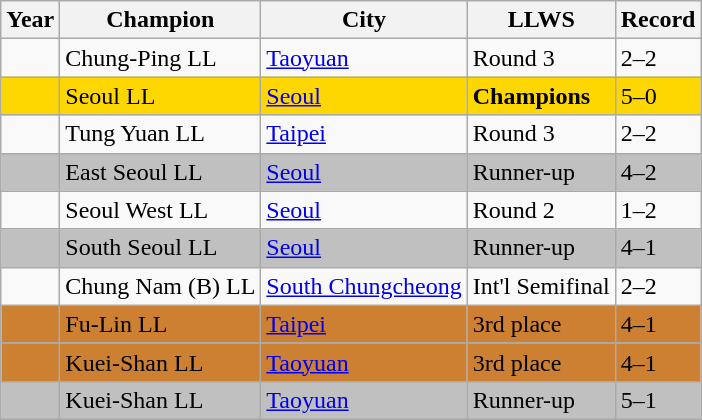<table class="wikitable">
<tr>
<th>Year</th>
<th>Champion</th>
<th>City</th>
<th>LLWS</th>
<th>Record</th>
</tr>
<tr>
<td></td>
<td>Chung-Ping LL</td>
<td> <a href='#'>Taoyuan</a></td>
<td>Round 3</td>
<td>2–2</td>
</tr>
<tr style="background:gold;">
<td></td>
<td>Seoul LL</td>
<td> <a href='#'>Seoul</a></td>
<td><strong>Champions</strong></td>
<td>5–0</td>
</tr>
<tr>
<td></td>
<td>Tung Yuan LL</td>
<td> <a href='#'>Taipei</a></td>
<td>Round 3</td>
<td>2–2</td>
</tr>
<tr bgcolor=silver>
<td></td>
<td>East Seoul LL</td>
<td> <a href='#'>Seoul</a></td>
<td>Runner-up</td>
<td>4–2</td>
</tr>
<tr>
<td></td>
<td>Seoul West LL</td>
<td> <a href='#'>Seoul</a></td>
<td>Round 2</td>
<td>1–2</td>
</tr>
<tr bgcolor=silver>
<td></td>
<td>South Seoul LL</td>
<td> <a href='#'>Seoul</a></td>
<td>Runner-up</td>
<td>4–1</td>
</tr>
<tr>
<td></td>
<td>Chung Nam (B) LL</td>
<td> <a href='#'>South Chungcheong</a></td>
<td>Int'l Semifinal</td>
<td>2–2</td>
</tr>
<tr style="background:#cd7f32;">
<td></td>
<td>Fu-Lin LL</td>
<td> <a href='#'>Taipei</a></td>
<td>3rd place</td>
<td>4–1</td>
</tr>
<tr style="background:#cd7f32;">
<td></td>
<td>Kuei-Shan LL</td>
<td> <a href='#'>Taoyuan</a></td>
<td>3rd place</td>
<td>4–1</td>
</tr>
<tr bgcolor=silver>
<td></td>
<td>Kuei-Shan LL</td>
<td> <a href='#'>Taoyuan</a></td>
<td>Runner-up</td>
<td>5–1</td>
</tr>
</table>
